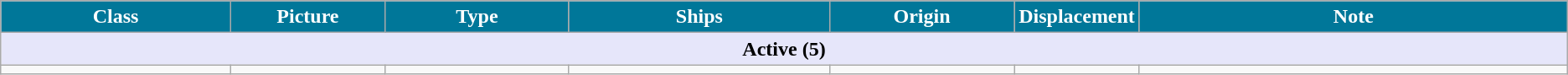<table class="wikitable">
<tr>
<th style="color: white; background:#079; width:15%;">Class</th>
<th style="color: white; background:#079; width:10%;">Picture</th>
<th style="color: white; background:#079; width:12%;">Type</th>
<th style="color: white; background:#079; width:17%;">Ships</th>
<th style="color: white; background:#079; width:12%;">Origin</th>
<th style="color: white; background:#079; width:6%;">Displacement</th>
<th style="color: white; background:#079; width:28%;">Note</th>
</tr>
<tr>
<th colspan="7" style="background: lavender;">Active (5)</th>
</tr>
<tr>
<td></td>
<td></td>
<td></td>
<td></td>
<td></td>
<td></td>
<td></td>
</tr>
</table>
